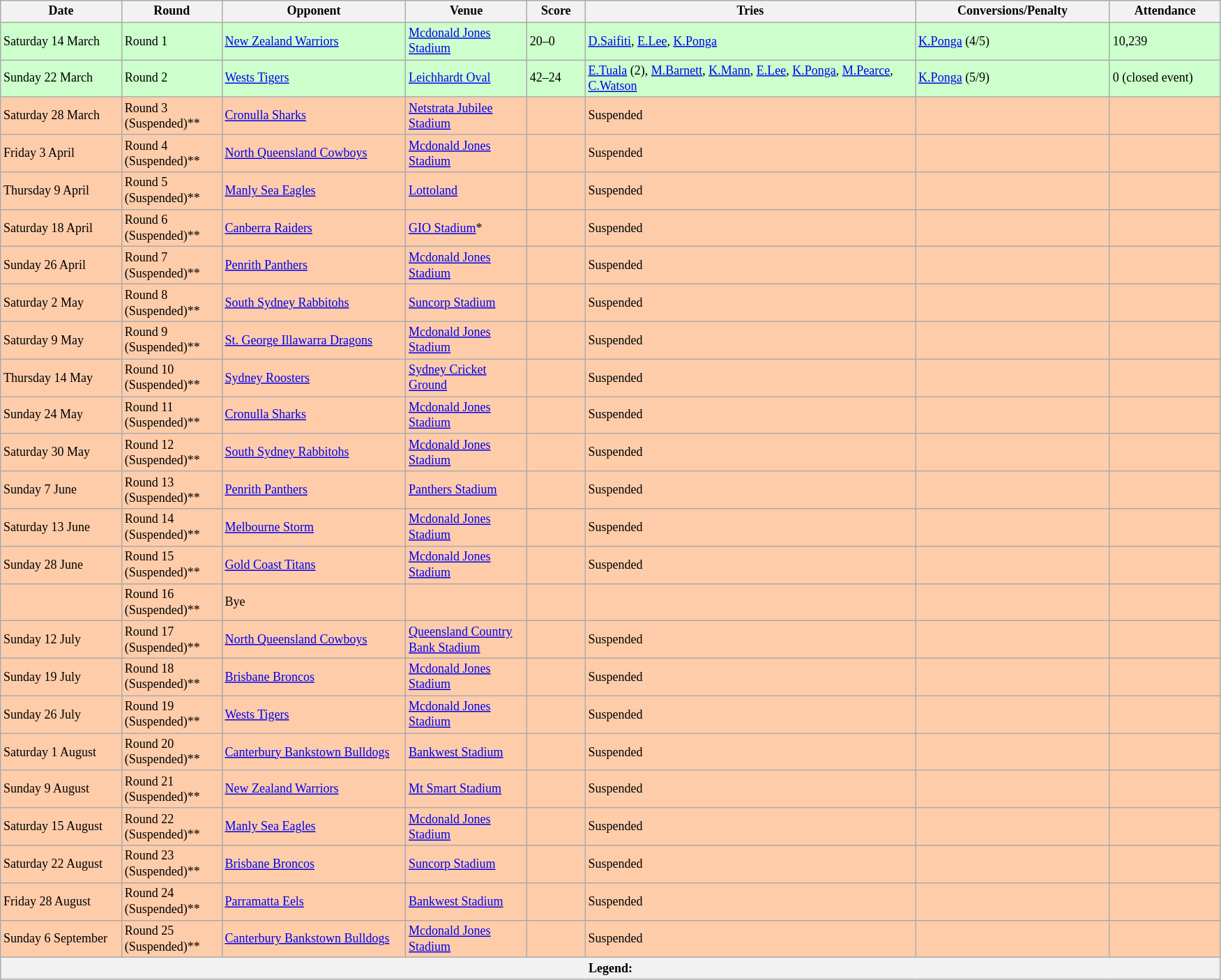<table class="wikitable" style="font-size:75%;">
<tr>
<th style="width:110px;">Date</th>
<th style="width:90px;">Round</th>
<th style="width:170px;">Opponent</th>
<th style="width:110px;">Venue</th>
<th style="width:50px;">Score</th>
<th style="width:310px;">Tries</th>
<th style="width:180px;">Conversions/Penalty</th>
<th style="width:100px;">Attendance</th>
</tr>
<tr style="background:#cfc;">
<td>Saturday 14 March</td>
<td>Round 1</td>
<td> <a href='#'>New Zealand Warriors</a></td>
<td><a href='#'>Mcdonald Jones Stadium</a></td>
<td>20–0</td>
<td><a href='#'>D.Saifiti</a>, <a href='#'>E.Lee</a>, <a href='#'>K.Ponga</a></td>
<td><a href='#'>K.Ponga</a> (4/5)</td>
<td>10,239</td>
</tr>
<tr style="background:#cfc;">
<td>Sunday 22 March</td>
<td>Round 2</td>
<td> <a href='#'>Wests Tigers</a></td>
<td><a href='#'>Leichhardt Oval</a></td>
<td>42–24</td>
<td><a href='#'>E.Tuala</a> (2), <a href='#'>M.Barnett</a>, <a href='#'>K.Mann</a>, <a href='#'>E.Lee</a>, <a href='#'>K.Ponga</a>, <a href='#'>M.Pearce</a>,  <a href='#'>C.Watson</a></td>
<td><a href='#'>K.Ponga</a> (5/9)</td>
<td>0 (closed event)</td>
</tr>
<tr style="background:#FFCCAA;">
<td>Saturday 28 March</td>
<td>Round 3 (Suspended)**</td>
<td> <a href='#'>Cronulla Sharks</a></td>
<td><a href='#'>Netstrata Jubilee Stadium</a></td>
<td></td>
<td>Suspended</td>
<td></td>
<td></td>
</tr>
<tr style="background:#FFCCAA;">
<td>Friday 3 April</td>
<td>Round 4 (Suspended)**</td>
<td> <a href='#'>North Queensland Cowboys</a></td>
<td><a href='#'>Mcdonald Jones Stadium</a></td>
<td></td>
<td>Suspended</td>
<td></td>
<td></td>
</tr>
<tr style="background:#FFCCAA;">
<td>Thursday 9 April</td>
<td>Round 5 (Suspended)**</td>
<td> <a href='#'>Manly Sea Eagles</a></td>
<td><a href='#'>Lottoland</a></td>
<td></td>
<td>Suspended</td>
<td></td>
<td></td>
</tr>
<tr style="background:#FFCCAA;">
<td>Saturday 18 April</td>
<td>Round 6 (Suspended)**</td>
<td> <a href='#'>Canberra Raiders</a></td>
<td> <a href='#'>GIO Stadium</a>*</td>
<td></td>
<td>Suspended</td>
<td></td>
<td></td>
</tr>
<tr style="background:#FFCCAA;">
<td>Sunday 26 April</td>
<td>Round 7 (Suspended)**</td>
<td> <a href='#'>Penrith Panthers</a></td>
<td><a href='#'>Mcdonald Jones Stadium</a></td>
<td></td>
<td>Suspended</td>
<td></td>
<td></td>
</tr>
<tr style="background:#FFCCAA;">
<td>Saturday 2 May</td>
<td>Round 8 (Suspended)**</td>
<td> <a href='#'>South Sydney Rabbitohs</a></td>
<td><a href='#'>Suncorp Stadium</a></td>
<td></td>
<td>Suspended</td>
<td></td>
<td></td>
</tr>
<tr style="background:#FFCCAA;">
<td>Saturday 9 May</td>
<td>Round 9 (Suspended)**</td>
<td> <a href='#'>St. George Illawarra Dragons</a></td>
<td><a href='#'>Mcdonald Jones Stadium</a></td>
<td></td>
<td>Suspended</td>
<td></td>
<td></td>
</tr>
<tr style="background:#FFCCAA;">
<td>Thursday 14 May</td>
<td>Round 10 (Suspended)**</td>
<td> <a href='#'>Sydney Roosters</a></td>
<td><a href='#'>Sydney Cricket Ground</a></td>
<td></td>
<td>Suspended</td>
<td></td>
<td></td>
</tr>
<tr style="background:#FFCCAA;">
<td>Sunday 24 May</td>
<td>Round 11 (Suspended)**</td>
<td> <a href='#'>Cronulla Sharks</a></td>
<td><a href='#'>Mcdonald Jones Stadium</a></td>
<td></td>
<td>Suspended</td>
<td></td>
<td></td>
</tr>
<tr style="background:#FFCCAA;">
<td>Saturday 30 May</td>
<td>Round 12 (Suspended)**</td>
<td> <a href='#'>South Sydney Rabbitohs</a></td>
<td><a href='#'>Mcdonald Jones Stadium</a></td>
<td></td>
<td>Suspended</td>
<td></td>
<td></td>
</tr>
<tr style="background:#FFCCAA;">
<td>Sunday 7 June</td>
<td>Round 13 (Suspended)**</td>
<td> <a href='#'>Penrith Panthers</a></td>
<td><a href='#'>Panthers Stadium</a></td>
<td></td>
<td>Suspended</td>
<td></td>
<td></td>
</tr>
<tr style="background:#FFCCAA;">
<td>Saturday 13 June</td>
<td>Round 14 (Suspended)**</td>
<td> <a href='#'>Melbourne Storm</a></td>
<td><a href='#'>Mcdonald Jones Stadium</a></td>
<td></td>
<td>Suspended</td>
<td></td>
<td></td>
</tr>
<tr style="background:#FFCCAA;">
<td>Sunday 28 June</td>
<td>Round 15 (Suspended)**</td>
<td> <a href='#'>Gold Coast Titans</a></td>
<td><a href='#'>Mcdonald Jones Stadium</a></td>
<td></td>
<td>Suspended</td>
<td></td>
<td></td>
</tr>
<tr style="background:#FFCCAA;">
<td></td>
<td>Round 16 (Suspended)**</td>
<td>Bye</td>
<td></td>
<td></td>
<td></td>
<td></td>
<td></td>
</tr>
<tr style="background:#FFCCAA;">
<td>Sunday 12 July</td>
<td>Round 17 (Suspended)**</td>
<td> <a href='#'>North Queensland Cowboys</a></td>
<td><a href='#'>Queensland Country Bank Stadium</a></td>
<td></td>
<td>Suspended</td>
<td></td>
<td></td>
</tr>
<tr style="background:#FFCCAA;">
<td>Sunday 19 July</td>
<td>Round 18 (Suspended)**</td>
<td> <a href='#'>Brisbane Broncos</a></td>
<td><a href='#'>Mcdonald Jones Stadium</a></td>
<td></td>
<td>Suspended</td>
<td></td>
<td></td>
</tr>
<tr style="background:#FFCCAA;">
<td>Sunday 26 July</td>
<td>Round 19 (Suspended)**</td>
<td> <a href='#'>Wests Tigers</a></td>
<td><a href='#'>Mcdonald Jones Stadium</a></td>
<td></td>
<td>Suspended</td>
<td></td>
<td></td>
</tr>
<tr style="background:#FFCCAA;">
<td>Saturday 1 August</td>
<td>Round 20 (Suspended)**</td>
<td> <a href='#'>Canterbury Bankstown Bulldogs</a></td>
<td><a href='#'>Bankwest Stadium</a></td>
<td></td>
<td>Suspended</td>
<td></td>
<td></td>
</tr>
<tr style="background:#FFCCAA;">
<td>Sunday 9 August</td>
<td>Round 21 (Suspended)**</td>
<td> <a href='#'>New Zealand Warriors</a></td>
<td><a href='#'>Mt Smart Stadium</a></td>
<td></td>
<td>Suspended</td>
<td></td>
<td></td>
</tr>
<tr style="background:#FFCCAA;">
<td>Saturday 15 August</td>
<td>Round 22 (Suspended)**</td>
<td> <a href='#'>Manly Sea Eagles</a></td>
<td><a href='#'>Mcdonald Jones Stadium</a></td>
<td></td>
<td>Suspended</td>
<td></td>
<td></td>
</tr>
<tr style="background:#FFCCAA;">
<td>Saturday 22 August</td>
<td>Round 23 (Suspended)**</td>
<td> <a href='#'>Brisbane Broncos</a></td>
<td><a href='#'>Suncorp Stadium</a></td>
<td></td>
<td>Suspended</td>
<td></td>
<td></td>
</tr>
<tr style="background:#FFCCAA;">
<td>Friday 28 August</td>
<td>Round 24 (Suspended)**</td>
<td> <a href='#'>Parramatta Eels</a></td>
<td><a href='#'>Bankwest Stadium</a></td>
<td></td>
<td>Suspended</td>
<td></td>
<td></td>
</tr>
<tr style="background:#FFCCAA;">
<td>Sunday 6 September</td>
<td>Round 25 (Suspended)**</td>
<td> <a href='#'>Canterbury Bankstown Bulldogs</a></td>
<td><a href='#'>Mcdonald Jones Stadium</a></td>
<td></td>
<td>Suspended</td>
<td></td>
<td></td>
</tr>
<tr>
<th colspan="11"><strong>Legend</strong>:    </th>
</tr>
</table>
